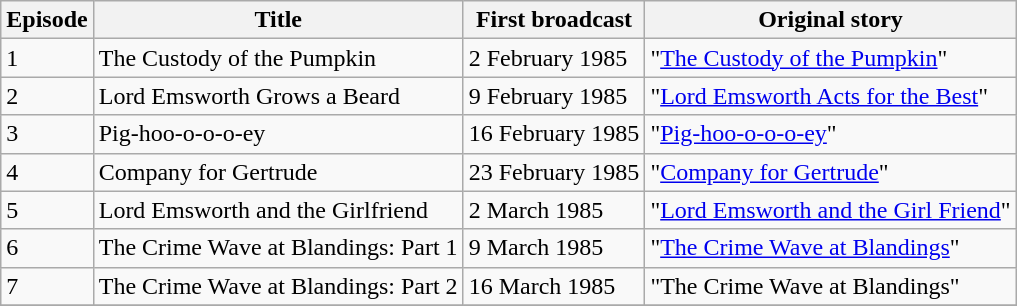<table class="wikitable">
<tr>
<th>Episode</th>
<th>Title</th>
<th>First broadcast</th>
<th>Original story</th>
</tr>
<tr>
<td>1</td>
<td>The Custody of the Pumpkin</td>
<td>2 February 1985</td>
<td>"<a href='#'>The Custody of the Pumpkin</a>"</td>
</tr>
<tr>
<td>2</td>
<td>Lord Emsworth Grows a Beard</td>
<td>9 February 1985</td>
<td>"<a href='#'>Lord Emsworth Acts for the Best</a>"</td>
</tr>
<tr>
<td>3</td>
<td>Pig-hoo-o-o-o-ey</td>
<td>16 February 1985</td>
<td>"<a href='#'>Pig-hoo-o-o-o-ey</a>"</td>
</tr>
<tr>
<td>4</td>
<td>Company for Gertrude</td>
<td>23 February 1985</td>
<td>"<a href='#'>Company for Gertrude</a>"</td>
</tr>
<tr>
<td>5</td>
<td>Lord Emsworth and the Girlfriend</td>
<td>2 March 1985</td>
<td>"<a href='#'>Lord Emsworth and the Girl Friend</a>"</td>
</tr>
<tr>
<td>6</td>
<td>The Crime Wave at Blandings: Part 1</td>
<td>9 March 1985</td>
<td>"<a href='#'>The Crime Wave at Blandings</a>"</td>
</tr>
<tr>
<td>7</td>
<td>The Crime Wave at Blandings: Part 2</td>
<td>16 March 1985</td>
<td>"The Crime Wave at Blandings"</td>
</tr>
<tr>
</tr>
</table>
